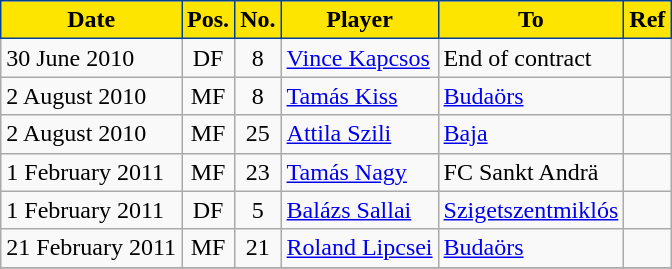<table class="wikitable plainrowheaders sortable">
<tr>
<th style="background-color:#FDE500;color:black;border:1px solid #004292">Date</th>
<th style="background-color:#FDE500;color:black;border:1px solid #004292">Pos.</th>
<th style="background-color:#FDE500;color:black;border:1px solid #004292">No.</th>
<th style="background-color:#FDE500;color:black;border:1px solid #004292">Player</th>
<th style="background-color:#FDE500;color:black;border:1px solid #004292">To</th>
<th style="background-color:#FDE500;color:black;border:1px solid #004292">Ref</th>
</tr>
<tr>
<td>30 June 2010</td>
<td style="text-align:center;">DF</td>
<td style="text-align:center;">8</td>
<td style="text-align:left;"> <a href='#'>Vince Kapcsos</a></td>
<td style="text-align:left;">End of contract</td>
<td></td>
</tr>
<tr>
<td>2 August 2010</td>
<td style="text-align:center;">MF</td>
<td style="text-align:center;">8</td>
<td style="text-align:left;"> <a href='#'>Tamás Kiss</a></td>
<td style="text-align:left;"><a href='#'>Budaörs</a></td>
<td></td>
</tr>
<tr>
<td>2 August 2010</td>
<td style="text-align:center;">MF</td>
<td style="text-align:center;">25</td>
<td style="text-align:left;"> <a href='#'>Attila Szili</a></td>
<td style="text-align:left;"><a href='#'>Baja</a></td>
<td></td>
</tr>
<tr>
<td>1 February 2011</td>
<td style="text-align:center;">MF</td>
<td style="text-align:center;">23</td>
<td style="text-align:left;"> <a href='#'>Tamás Nagy</a></td>
<td style="text-align:left;"> FC Sankt Andrä</td>
<td></td>
</tr>
<tr>
<td>1 February 2011</td>
<td style="text-align:center;">DF</td>
<td style="text-align:center;">5</td>
<td style="text-align:left;"> <a href='#'>Balázs Sallai</a></td>
<td style="text-align:left;"><a href='#'>Szigetszentmiklós</a></td>
<td></td>
</tr>
<tr>
<td>21 February 2011</td>
<td style="text-align:center;">MF</td>
<td style="text-align:center;">21</td>
<td style="text-align:left;"> <a href='#'>Roland Lipcsei</a></td>
<td style="text-align:left;"><a href='#'>Budaörs</a></td>
<td></td>
</tr>
<tr>
</tr>
</table>
